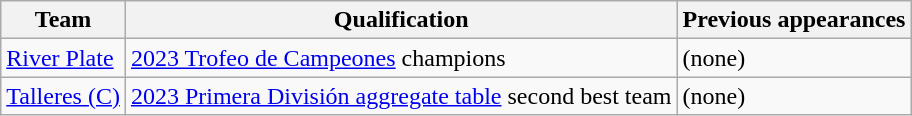<table class="wikitable">
<tr>
<th>Team</th>
<th>Qualification</th>
<th>Previous appearances</th>
</tr>
<tr>
<td><a href='#'>River Plate</a></td>
<td><a href='#'>2023 Trofeo de Campeones</a> champions</td>
<td>(none)</td>
</tr>
<tr>
<td><a href='#'>Talleres (C)</a></td>
<td><a href='#'>2023 Primera División aggregate table</a> second best team</td>
<td>(none)</td>
</tr>
</table>
